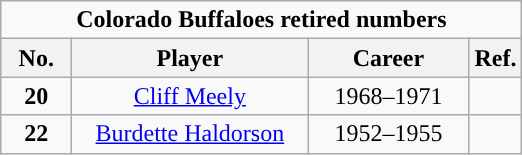<table class="wikitable sortable" style="text-align:center">
<tr>
<td colspan=5><strong>Colorado Buffaloes retired numbers</strong></td>
</tr>
<tr>
<th width=40px>No.</th>
<th width=150px>Player</th>
<th width=100px>Career</th>
<th width=px>Ref.</th>
</tr>
<tr>
<td><strong>20</strong></td>
<td><a href='#'>Cliff Meely</a></td>
<td>1968–1971</td>
<td></td>
</tr>
<tr>
<td><strong>22</strong></td>
<td><a href='#'>Burdette Haldorson</a></td>
<td>1952–1955</td>
<td></td>
</tr>
</table>
